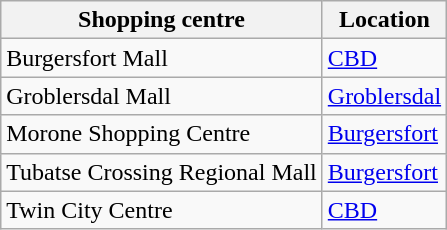<table class="wikitable sortable">
<tr>
<th>Shopping centre</th>
<th>Location</th>
</tr>
<tr>
<td>Burgersfort Mall</td>
<td><a href='#'>CBD</a></td>
</tr>
<tr>
<td>Groblersdal Mall</td>
<td><a href='#'>Groblersdal</a></td>
</tr>
<tr>
<td>Morone Shopping Centre</td>
<td><a href='#'>Burgersfort</a></td>
</tr>
<tr>
<td>Tubatse Crossing Regional Mall</td>
<td><a href='#'>Burgersfort</a></td>
</tr>
<tr>
<td>Twin City Centre</td>
<td><a href='#'>CBD</a></td>
</tr>
</table>
